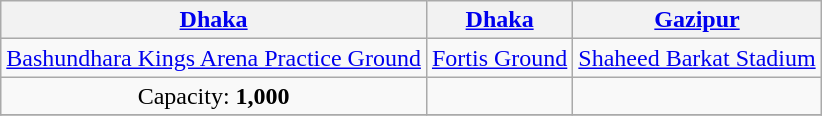<table class="wikitable" style="margin:1em auto; text-align:center;">
<tr>
<th><a href='#'>Dhaka</a></th>
<th><a href='#'>Dhaka</a></th>
<th><a href='#'>Gazipur</a></th>
</tr>
<tr>
<td><a href='#'>Bashundhara Kings Arena Practice Ground</a></td>
<td><a href='#'>Fortis Ground</a></td>
<td><a href='#'>Shaheed Barkat Stadium</a></td>
</tr>
<tr>
<td>Capacity: <strong>1,000</strong></td>
<td></td>
<td></td>
</tr>
<tr>
</tr>
</table>
